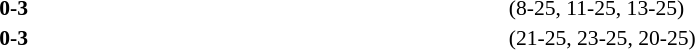<table width=100% cellspacing=1>
<tr>
<th width=20%></th>
<th width=12%></th>
<th width=20%></th>
<th width=33%></th>
<td></td>
</tr>
<tr style=font-size:90%>
<td align=right></td>
<td align=center><strong>0-3</strong></td>
<td></td>
<td>(8-25, 11-25, 13-25)</td>
<td></td>
</tr>
<tr style=font-size:90%>
<td align=right></td>
<td align=center><strong>0-3</strong></td>
<td></td>
<td>(21-25, 23-25, 20-25)</td>
</tr>
</table>
